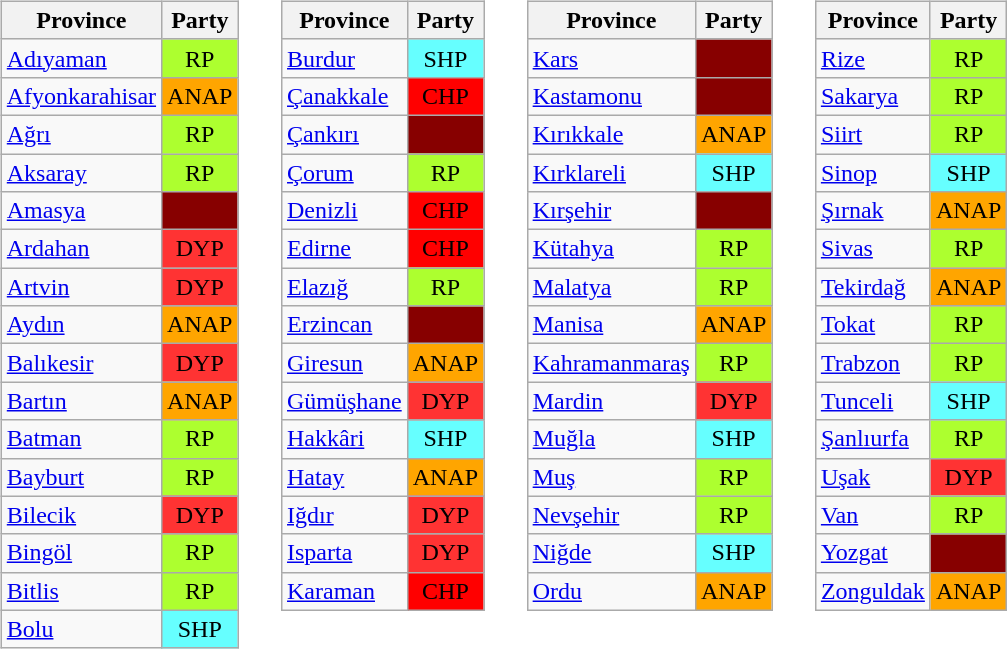<table>
<tr>
<td style="vertical-align:top"><br><table class="wikitable">
<tr>
<th>Province</th>
<th>Party</th>
</tr>
<tr>
<td><a href='#'>Adıyaman</a></td>
<td style="background:#adff2f; text-align:center;">RP</td>
</tr>
<tr>
<td><a href='#'>Afyonkarahisar</a></td>
<td style="background:#ffa500; text-align:center;">ANAP</td>
</tr>
<tr>
<td><a href='#'>Ağrı</a></td>
<td style="background:#adff2f; text-align:center;">RP</td>
</tr>
<tr>
<td><a href='#'>Aksaray</a></td>
<td style="background:#adff2f; text-align:center;">RP</td>
</tr>
<tr>
<td><a href='#'>Amasya</a></td>
<td style="background:#870000; text-align:center;"></td>
</tr>
<tr>
<td><a href='#'>Ardahan</a></td>
<td style="background:#ff3333; text-align:center;">DYP</td>
</tr>
<tr>
<td><a href='#'>Artvin</a></td>
<td style="background:#ff3333; text-align:center;">DYP</td>
</tr>
<tr>
<td><a href='#'>Aydın</a></td>
<td style="background:#ffa500; text-align:center;">ANAP</td>
</tr>
<tr>
<td><a href='#'>Balıkesir</a></td>
<td style="background:#ff3333; text-align:center;">DYP</td>
</tr>
<tr>
<td><a href='#'>Bartın</a></td>
<td style="background:#ffa500; text-align:center;">ANAP</td>
</tr>
<tr>
<td><a href='#'>Batman</a></td>
<td style="background:#adff2f; text-align:center;">RP</td>
</tr>
<tr>
<td><a href='#'>Bayburt</a></td>
<td style="background:#adff2f; text-align:center;">RP</td>
</tr>
<tr>
<td><a href='#'>Bilecik</a></td>
<td style="background:#ff3333; text-align:center;">DYP</td>
</tr>
<tr>
<td><a href='#'>Bingöl</a></td>
<td style="background:#adff2f; text-align:center;">RP</td>
</tr>
<tr>
<td><a href='#'>Bitlis</a></td>
<td style="background:#adff2f; text-align:center;">RP</td>
</tr>
<tr>
<td><a href='#'>Bolu</a></td>
<td style="background:#6ff; text-align:center;">SHP</td>
</tr>
</table>
</td>
<td colwidth=2em> </td>
<td style="vertical-align:top"><br><table class="wikitable">
<tr>
<th>Province</th>
<th>Party</th>
</tr>
<tr>
<td><a href='#'>Burdur</a></td>
<td style="background:#6ff; text-align:center;">SHP</td>
</tr>
<tr>
<td><a href='#'>Çanakkale</a></td>
<td style="background:#f00; text-align:center;">CHP</td>
</tr>
<tr>
<td><a href='#'>Çankırı</a></td>
<td style="background:#870000; text-align:center;"></td>
</tr>
<tr>
<td><a href='#'>Çorum</a></td>
<td style="background:#adff2f; text-align:center;">RP</td>
</tr>
<tr>
<td><a href='#'>Denizli</a></td>
<td style="background:#f00; text-align:center;">CHP</td>
</tr>
<tr>
<td><a href='#'>Edirne</a></td>
<td style="background:#f00; text-align:center;">CHP</td>
</tr>
<tr>
<td><a href='#'>Elazığ</a></td>
<td style="background:#adff2f; text-align:center;">RP</td>
</tr>
<tr>
<td><a href='#'>Erzincan</a></td>
<td style="background:#870000; text-align:center;"></td>
</tr>
<tr>
<td><a href='#'>Giresun</a></td>
<td style="background:#ffa500; text-align:center;">ANAP</td>
</tr>
<tr>
<td><a href='#'>Gümüşhane</a></td>
<td style="background:#ff3333; text-align:center;">DYP</td>
</tr>
<tr>
<td><a href='#'>Hakkâri</a></td>
<td style="background:#6ff; text-align:center;">SHP</td>
</tr>
<tr>
<td><a href='#'>Hatay</a></td>
<td style="background:#ffa500; text-align:center;">ANAP</td>
</tr>
<tr>
<td><a href='#'>Iğdır</a></td>
<td style="background:#ff3333; text-align:center;">DYP</td>
</tr>
<tr>
<td><a href='#'>Isparta</a></td>
<td style="background:#ff3333; text-align:center;">DYP</td>
</tr>
<tr>
<td><a href='#'>Karaman</a></td>
<td style="background:#f00; text-align:center;">CHP</td>
</tr>
</table>
</td>
<td colwidth=2em> </td>
<td style="vertical-align:top"><br><table class="wikitable">
<tr>
<th>Province</th>
<th>Party</th>
</tr>
<tr>
<td><a href='#'>Kars</a></td>
<td style="background:#870000; text-align:center;"></td>
</tr>
<tr>
<td><a href='#'>Kastamonu</a></td>
<td style="background:#870000; text-align:center;"></td>
</tr>
<tr>
<td><a href='#'>Kırıkkale</a></td>
<td style="background:#ffa500; text-align:center;">ANAP</td>
</tr>
<tr>
<td><a href='#'>Kırklareli</a></td>
<td style="background:#6ff; text-align:center;">SHP</td>
</tr>
<tr>
<td><a href='#'>Kırşehir</a></td>
<td style="background:#870000; text-align:center;"></td>
</tr>
<tr>
<td><a href='#'>Kütahya</a></td>
<td style="background:#adff2f; text-align:center;">RP</td>
</tr>
<tr>
<td><a href='#'>Malatya</a></td>
<td style="background:#adff2f; text-align:center;">RP</td>
</tr>
<tr>
<td><a href='#'>Manisa</a></td>
<td style="background:#ffa500; text-align:center;">ANAP</td>
</tr>
<tr>
<td><a href='#'>Kahramanmaraş</a></td>
<td style="background:#adff2f; text-align:center;">RP</td>
</tr>
<tr>
<td><a href='#'>Mardin</a></td>
<td style="background:#ff3333; text-align:center;">DYP</td>
</tr>
<tr>
<td><a href='#'>Muğla</a></td>
<td style="background:#6ff; text-align:center;">SHP</td>
</tr>
<tr>
<td><a href='#'>Muş</a></td>
<td style="background:#adff2f; text-align:center;">RP</td>
</tr>
<tr>
<td><a href='#'>Nevşehir</a></td>
<td style="background:#adff2f; text-align:center;">RP</td>
</tr>
<tr>
<td><a href='#'>Niğde</a></td>
<td style="background:#6ff; text-align:center;">SHP</td>
</tr>
<tr>
<td><a href='#'>Ordu</a></td>
<td style="background:#ffa500; text-align:center;">ANAP</td>
</tr>
</table>
</td>
<td colwidth=2em> </td>
<td style="vertical-align:top"><br><table class="wikitable">
<tr>
<th>Province</th>
<th>Party</th>
</tr>
<tr>
<td><a href='#'>Rize</a></td>
<td style="background:#adff2f; text-align:center;">RP</td>
</tr>
<tr>
<td><a href='#'>Sakarya</a></td>
<td style="background:#adff2f; text-align:center;">RP</td>
</tr>
<tr>
<td><a href='#'>Siirt</a></td>
<td style="background:#adff2f; text-align:center;">RP</td>
</tr>
<tr>
<td><a href='#'>Sinop</a></td>
<td style="background:#6ff; text-align:center;">SHP</td>
</tr>
<tr>
<td><a href='#'>Şırnak</a></td>
<td style="background:#ffa500; text-align:center;">ANAP</td>
</tr>
<tr>
<td><a href='#'>Sivas</a></td>
<td style="background:#adff2f; text-align:center;">RP</td>
</tr>
<tr>
<td><a href='#'>Tekirdağ</a></td>
<td style="background:#ffa500; text-align:center;">ANAP</td>
</tr>
<tr>
<td><a href='#'>Tokat</a></td>
<td style="background:#adff2f; text-align:center;">RP</td>
</tr>
<tr>
<td><a href='#'>Trabzon</a></td>
<td style="background:#adff2f; text-align:center;">RP</td>
</tr>
<tr>
<td><a href='#'>Tunceli</a></td>
<td style="background:#6ff; text-align:center;">SHP</td>
</tr>
<tr>
<td><a href='#'>Şanlıurfa</a></td>
<td style="background:#adff2f; text-align:center;">RP</td>
</tr>
<tr>
<td><a href='#'>Uşak</a></td>
<td style="background:#ff3333; text-align:center;">DYP</td>
</tr>
<tr>
<td><a href='#'>Van</a></td>
<td style="background:#adff2f; text-align:center;">RP</td>
</tr>
<tr>
<td><a href='#'>Yozgat</a></td>
<td style="background:#870000; text-align:center;"></td>
</tr>
<tr>
<td><a href='#'>Zonguldak</a></td>
<td style="background:#ffa500; text-align:center;">ANAP</td>
</tr>
</table>
</td>
</tr>
</table>
